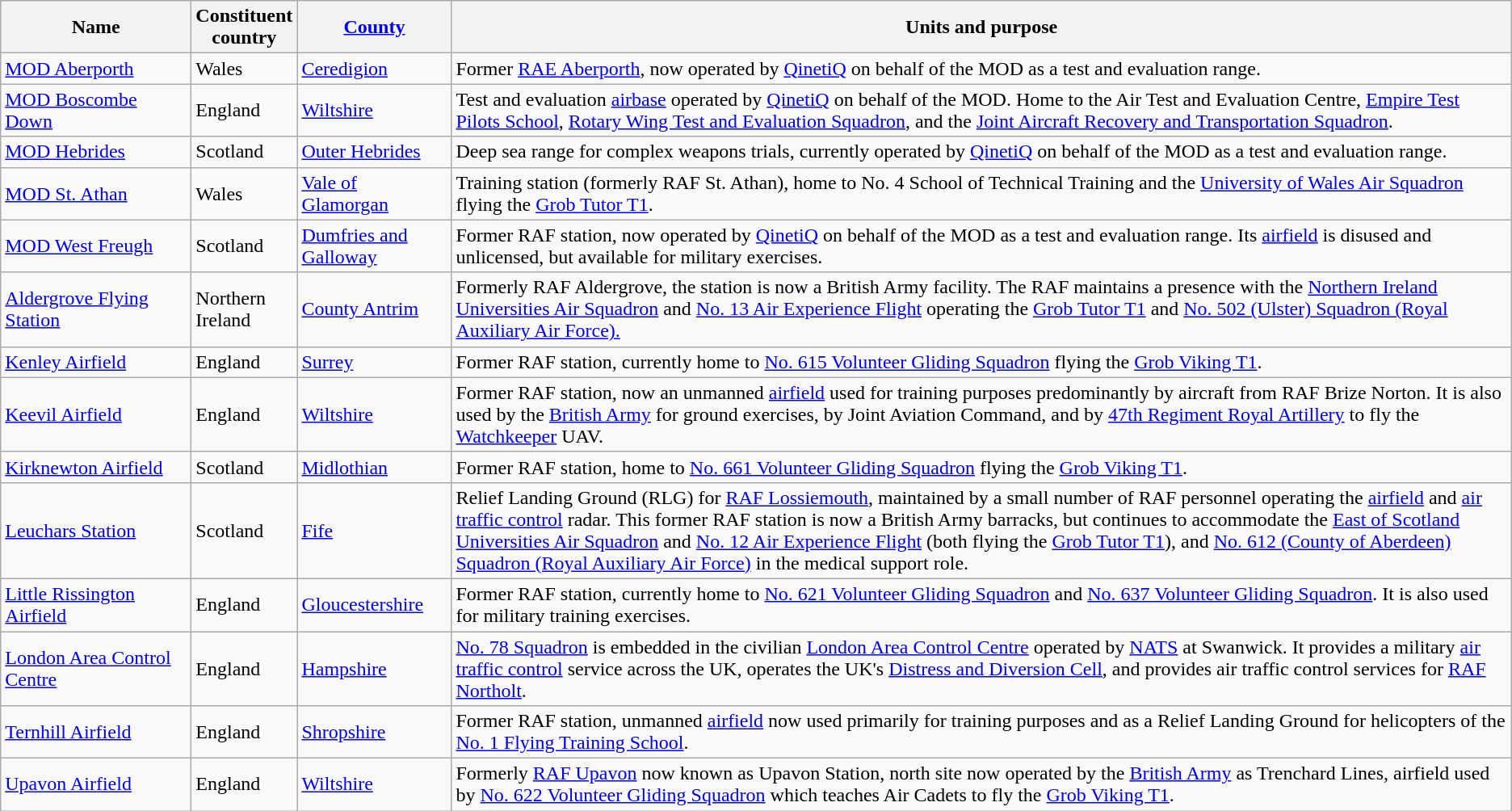<table class="wikitable sortable">
<tr>
<th width=150>Name</th>
<th width=60>Constituent<br>country</th>
<th width=120><a href='#'>County</a></th>
<th class=unsortable>Units and purpose</th>
</tr>
<tr>
<td><a href='#'>MOD Aberporth</a></td>
<td>Wales</td>
<td><a href='#'>Ceredigion</a></td>
<td>Former <a href='#'>RAE Aberporth</a>, now operated by <a href='#'>QinetiQ</a> on behalf of the MOD as a test and evaluation range.</td>
</tr>
<tr>
<td><a href='#'>MOD Boscombe Down</a></td>
<td>England</td>
<td><a href='#'>Wiltshire</a></td>
<td>Test and evaluation <a href='#'>airbase</a> operated by <a href='#'>QinetiQ</a> on behalf of the MOD.  Home to the Air Test and Evaluation Centre, <a href='#'>Empire Test Pilots School</a>, <a href='#'>Rotary Wing Test and Evaluation Squadron</a>, and the <a href='#'>Joint Aircraft Recovery and Transportation Squadron</a>.</td>
</tr>
<tr>
<td><a href='#'>MOD Hebrides</a></td>
<td>Scotland</td>
<td><a href='#'>Outer Hebrides</a></td>
<td>Deep sea range for complex weapons trials, currently operated by <a href='#'>QinetiQ</a> on behalf of the MOD as a test and evaluation range.</td>
</tr>
<tr>
<td><a href='#'>MOD St. Athan</a></td>
<td>Wales</td>
<td><a href='#'>Vale of Glamorgan</a></td>
<td>Training station (formerly RAF St. Athan), home to No. 4 School of Technical Training and the <a href='#'>University of Wales Air Squadron</a> flying the <a href='#'>Grob Tutor T1</a>.</td>
</tr>
<tr>
<td><a href='#'>MOD West Freugh</a></td>
<td>Scotland</td>
<td><a href='#'>Dumfries and Galloway</a></td>
<td>Former RAF station, now operated by <a href='#'>QinetiQ</a> on behalf of the MOD as a test and evaluation range.  Its <a href='#'>airfield</a> is disused and unlicensed, but available for military exercises.</td>
</tr>
<tr>
<td><a href='#'>Aldergrove Flying Station</a></td>
<td>Northern Ireland</td>
<td><a href='#'>County Antrim</a></td>
<td>Formerly RAF Aldergrove, the station is now a British Army facility.  The RAF maintains a presence with the <a href='#'>Northern Ireland Universities Air Squadron</a> and <a href='#'>No. 13 Air Experience Flight</a> operating the <a href='#'>Grob Tutor T1</a> and <a href='#'>No. 502 (Ulster) Squadron (Royal Auxiliary Air Force).</a></td>
</tr>
<tr>
<td><a href='#'>Kenley Airfield</a></td>
<td>England</td>
<td><a href='#'>Surrey</a></td>
<td>Former RAF station, currently home to <a href='#'>No. 615 Volunteer Gliding Squadron</a> flying the <a href='#'>Grob Viking T1</a>.</td>
</tr>
<tr>
<td><a href='#'>Keevil Airfield</a></td>
<td>England</td>
<td><a href='#'>Wiltshire</a></td>
<td>Former RAF station, now an unmanned <a href='#'>airfield</a> used for training purposes predominantly by aircraft from RAF Brize Norton.  It is also used by the <a href='#'>British Army</a> for ground exercises, by Joint Aviation Command, and by <a href='#'>47th Regiment Royal Artillery</a> to fly the <a href='#'>Watchkeeper</a> UAV.</td>
</tr>
<tr>
<td><a href='#'>Kirknewton Airfield</a></td>
<td>Scotland</td>
<td><a href='#'>Midlothian</a></td>
<td>Former RAF station, home to <a href='#'>No. 661 Volunteer Gliding Squadron</a> flying the <a href='#'>Grob Viking T1</a>.</td>
</tr>
<tr>
<td><a href='#'>Leuchars Station</a></td>
<td>Scotland</td>
<td><a href='#'>Fife</a></td>
<td>Relief Landing Ground (RLG) for <a href='#'>RAF Lossiemouth</a>, maintained by a small number of RAF personnel operating the <a href='#'>airfield</a> and <a href='#'>air traffic control</a> radar.  This former RAF station is now a British Army barracks, but continues to accommodate the <a href='#'>East of Scotland Universities Air Squadron</a> and <a href='#'>No. 12 Air Experience Flight</a> (both flying the <a href='#'>Grob Tutor T1</a>), and <a href='#'>No. 612 (County of Aberdeen) Squadron (Royal Auxiliary Air Force)</a> in the medical support role.</td>
</tr>
<tr>
<td><a href='#'>Little Rissington Airfield</a></td>
<td>England</td>
<td><a href='#'>Gloucestershire</a></td>
<td>Former RAF station, currently home to <a href='#'>No. 621 Volunteer Gliding Squadron</a> and <a href='#'>No. 637 Volunteer Gliding Squadron</a>.  It is also used for military training exercises.</td>
</tr>
<tr>
<td><a href='#'>London Area Control Centre</a></td>
<td>England</td>
<td><a href='#'>Hampshire</a></td>
<td><a href='#'>No. 78 Squadron</a> is embedded in the civilian <a href='#'>London Area Control Centre</a> operated by <a href='#'>NATS</a> at Swanwick.  It provides a military <a href='#'>air traffic control</a> service across the UK, operates the UK's <a href='#'>Distress and Diversion Cell</a>, and provides air traffic control services for <a href='#'>RAF Northolt</a>.</td>
</tr>
<tr>
<td><a href='#'>Ternhill Airfield</a></td>
<td>England</td>
<td><a href='#'>Shropshire</a></td>
<td>Former RAF station, unmanned <a href='#'>airfield</a> now used primarily for training purposes and as a Relief Landing Ground for helicopters of the <a href='#'>No. 1 Flying Training School</a>.</td>
</tr>
<tr>
<td><a href='#'>Upavon Airfield</a></td>
<td>England</td>
<td><a href='#'>Wiltshire</a></td>
<td>Formerly <a href='#'>RAF Upavon</a> now known as Upavon Station, north site now operated by the <a href='#'>British Army</a> as Trenchard Lines, airfield used by <a href='#'>No. 622 Volunteer Gliding Squadron</a> which teaches Air Cadets to fly the <a href='#'>Grob Viking T1</a>.</td>
</tr>
</table>
